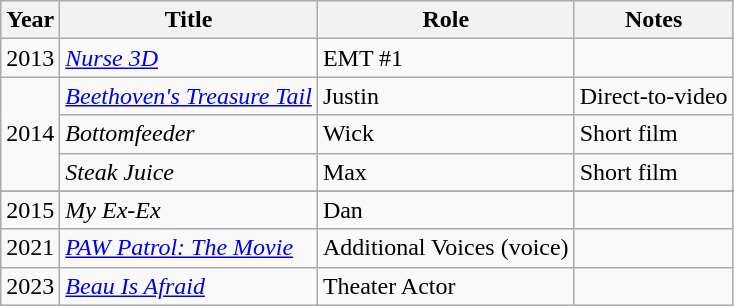<table class="wikitable sortable">
<tr>
<th>Year</th>
<th>Title</th>
<th>Role</th>
<th>Notes</th>
</tr>
<tr>
<td>2013</td>
<td><em><a href='#'>Nurse 3D</a></em></td>
<td>EMT #1</td>
<td></td>
</tr>
<tr>
<td rowspan="3">2014</td>
<td><em><a href='#'>Beethoven's Treasure Tail</a></em></td>
<td>Justin</td>
<td>Direct-to-video</td>
</tr>
<tr>
<td><em>Bottomfeeder</em></td>
<td>Wick</td>
<td>Short film</td>
</tr>
<tr>
<td><em>Steak Juice</em></td>
<td>Max</td>
<td>Short film</td>
</tr>
<tr>
</tr>
<tr>
<td>2015</td>
<td><em>My Ex-Ex</em></td>
<td>Dan</td>
<td></td>
</tr>
<tr>
<td>2021</td>
<td><em><a href='#'>PAW Patrol: The Movie</a></em></td>
<td>Additional Voices (voice)</td>
<td></td>
</tr>
<tr>
<td>2023</td>
<td><em><a href='#'>Beau Is Afraid</a></em></td>
<td>Theater Actor</td>
<td></td>
</tr>
</table>
